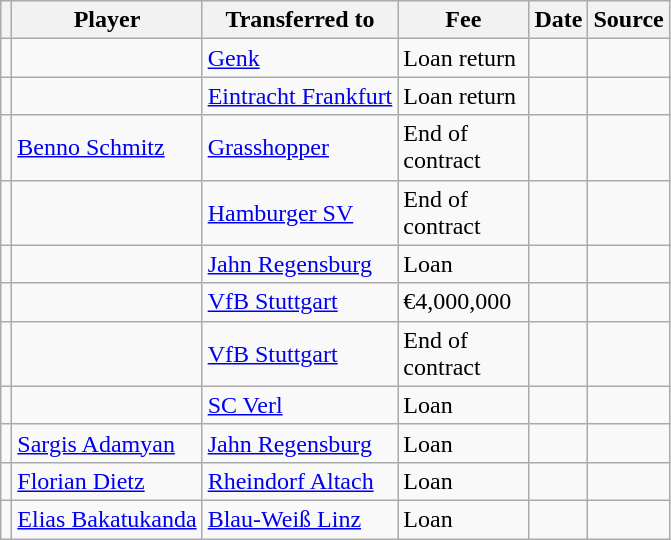<table class="wikitable plainrowheaders sortable">
<tr>
<th></th>
<th scope="col">Player</th>
<th>Transferred to</th>
<th style="width: 80px;">Fee</th>
<th scope="col">Date</th>
<th scope="col">Source</th>
</tr>
<tr>
<td align="center"></td>
<td></td>
<td> <a href='#'>Genk</a></td>
<td>Loan return</td>
<td></td>
<td></td>
</tr>
<tr>
<td align="center"></td>
<td></td>
<td> <a href='#'>Eintracht Frankfurt</a></td>
<td>Loan return</td>
<td></td>
<td></td>
</tr>
<tr>
<td align="center"></td>
<td> <a href='#'>Benno Schmitz</a></td>
<td> <a href='#'>Grasshopper</a></td>
<td>End of contract</td>
<td></td>
<td></td>
</tr>
<tr>
<td align="center"></td>
<td></td>
<td> <a href='#'>Hamburger SV</a></td>
<td>End of contract</td>
<td></td>
<td></td>
</tr>
<tr>
<td align="center"></td>
<td></td>
<td> <a href='#'>Jahn Regensburg</a></td>
<td>Loan</td>
<td></td>
<td></td>
</tr>
<tr>
<td align="center"></td>
<td></td>
<td> <a href='#'>VfB Stuttgart</a></td>
<td>€4,000,000</td>
<td></td>
<td></td>
</tr>
<tr>
<td align="center"></td>
<td></td>
<td> <a href='#'>VfB Stuttgart</a></td>
<td>End of contract</td>
<td></td>
<td></td>
</tr>
<tr>
<td align="center"></td>
<td> </td>
<td> <a href='#'>SC Verl</a></td>
<td>Loan</td>
<td></td>
<td></td>
</tr>
<tr>
<td align="center"></td>
<td> <a href='#'>Sargis Adamyan</a></td>
<td> <a href='#'>Jahn Regensburg</a></td>
<td>Loan</td>
<td></td>
<td></td>
</tr>
<tr>
<td align="center"></td>
<td> <a href='#'>Florian Dietz</a></td>
<td> <a href='#'>Rheindorf Altach</a></td>
<td>Loan</td>
<td></td>
<td></td>
</tr>
<tr>
<td align="center"></td>
<td> <a href='#'>Elias Bakatukanda</a></td>
<td> <a href='#'>Blau-Weiß Linz</a></td>
<td>Loan</td>
<td></td>
<td></td>
</tr>
</table>
